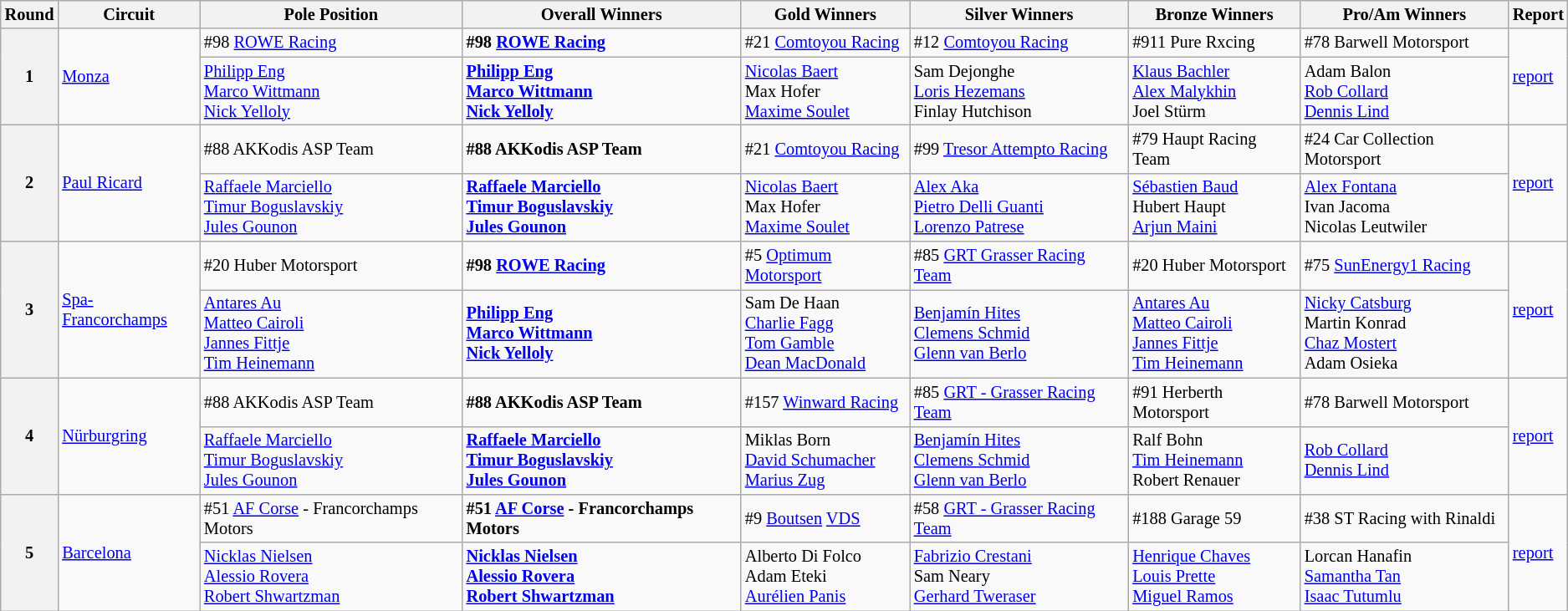<table class="wikitable" style="font-size:85%;">
<tr>
<th>Round</th>
<th>Circuit</th>
<th>Pole Position</th>
<th>Overall Winners</th>
<th>Gold Winners</th>
<th>Silver Winners</th>
<th>Bronze Winners</th>
<th>Pro/Am Winners</th>
<th>Report</th>
</tr>
<tr>
<th rowspan=2>1</th>
<td rowspan=2> <a href='#'>Monza</a></td>
<td> #98 <a href='#'>ROWE Racing</a></td>
<td><strong> #98 <a href='#'>ROWE Racing</a></strong></td>
<td> #21 <a href='#'>Comtoyou Racing</a></td>
<td> #12 <a href='#'>Comtoyou Racing</a></td>
<td> #911 Pure Rxcing</td>
<td> #78 Barwell Motorsport</td>
<td rowspan=2><a href='#'>report</a></td>
</tr>
<tr>
<td> <a href='#'>Philipp Eng</a><br> <a href='#'>Marco Wittmann</a><br> <a href='#'>Nick Yelloly</a></td>
<td><strong> <a href='#'>Philipp Eng</a><br> <a href='#'>Marco Wittmann</a><br> <a href='#'>Nick Yelloly</a></strong></td>
<td> <a href='#'>Nicolas Baert</a><br> Max Hofer<br> <a href='#'>Maxime Soulet</a></td>
<td> Sam Dejonghe<br> <a href='#'>Loris Hezemans</a><br> Finlay Hutchison</td>
<td> <a href='#'>Klaus Bachler</a><br> <a href='#'>Alex Malykhin</a><br> Joel Stürm</td>
<td> Adam Balon<br> <a href='#'>Rob Collard</a><br> <a href='#'>Dennis Lind</a></td>
</tr>
<tr>
<th rowspan=2>2</th>
<td rowspan=2> <a href='#'>Paul Ricard</a></td>
<td> #88 AKKodis ASP Team</td>
<td><strong> #88 AKKodis ASP Team</strong></td>
<td> #21 <a href='#'>Comtoyou Racing</a></td>
<td> #99 <a href='#'>Tresor Attempto Racing</a></td>
<td> #79 Haupt Racing Team</td>
<td> #24 Car Collection Motorsport</td>
<td rowspan=2><a href='#'>report</a></td>
</tr>
<tr>
<td> <a href='#'>Raffaele Marciello</a><br> <a href='#'>Timur Boguslavskiy</a><br> <a href='#'>Jules Gounon</a></td>
<td><strong> <a href='#'>Raffaele Marciello</a><br> <a href='#'>Timur Boguslavskiy</a><br> <a href='#'>Jules Gounon</a></strong></td>
<td> <a href='#'>Nicolas Baert</a><br> Max Hofer<br> <a href='#'>Maxime Soulet</a></td>
<td> <a href='#'>Alex Aka</a><br> <a href='#'>Pietro Delli Guanti</a><br> <a href='#'>Lorenzo Patrese</a></td>
<td> <a href='#'>Sébastien Baud</a><br> Hubert Haupt<br> <a href='#'>Arjun Maini</a></td>
<td> <a href='#'>Alex Fontana</a><br> Ivan Jacoma<br> Nicolas Leutwiler</td>
</tr>
<tr>
<th rowspan=2>3</th>
<td rowspan=2> <a href='#'>Spa-Francorchamps</a></td>
<td> #20 Huber Motorsport</td>
<td><strong> #98 <a href='#'>ROWE Racing</a></strong></td>
<td> #5 <a href='#'>Optimum Motorsport</a></td>
<td> #85 <a href='#'>GRT Grasser Racing Team</a></td>
<td> #20 Huber Motorsport</td>
<td> #75 <a href='#'>SunEnergy1 Racing</a></td>
<td rowspan=2><a href='#'>report</a></td>
</tr>
<tr>
<td> <a href='#'>Antares Au</a><br> <a href='#'>Matteo Cairoli</a><br> <a href='#'>Jannes Fittje</a><br> <a href='#'>Tim Heinemann</a></td>
<td><strong> <a href='#'>Philipp Eng</a><br> <a href='#'>Marco Wittmann</a><br> <a href='#'>Nick Yelloly</a></strong></td>
<td> Sam De Haan<br> <a href='#'>Charlie Fagg</a><br> <a href='#'>Tom Gamble</a><br> <a href='#'>Dean MacDonald</a></td>
<td> <a href='#'>Benjamín Hites</a><br> <a href='#'>Clemens Schmid</a><br> <a href='#'>Glenn van Berlo</a></td>
<td> <a href='#'>Antares Au</a><br> <a href='#'>Matteo Cairoli</a><br> <a href='#'>Jannes Fittje</a><br> <a href='#'>Tim Heinemann</a></td>
<td> <a href='#'>Nicky Catsburg</a><br> Martin Konrad<br> <a href='#'>Chaz Mostert</a><br> Adam Osieka</td>
</tr>
<tr>
<th rowspan=2>4</th>
<td rowspan=2> <a href='#'>Nürburgring</a></td>
<td> #88 AKKodis ASP Team</td>
<td><strong> #88 AKKodis ASP Team</strong></td>
<td> #157 <a href='#'>Winward Racing</a></td>
<td> #85 <a href='#'>GRT - Grasser Racing Team</a></td>
<td> #91 Herberth Motorsport</td>
<td> #78 Barwell Motorsport</td>
<td rowspan=2><a href='#'>report</a></td>
</tr>
<tr>
<td> <a href='#'>Raffaele Marciello</a><br> <a href='#'>Timur Boguslavskiy</a><br> <a href='#'>Jules Gounon</a></td>
<td><strong> <a href='#'>Raffaele Marciello</a><br> <a href='#'>Timur Boguslavskiy</a><br> <a href='#'>Jules Gounon</a></strong></td>
<td> Miklas Born<br> <a href='#'>David Schumacher</a><br> <a href='#'>Marius Zug</a></td>
<td> <a href='#'>Benjamín Hites</a><br> <a href='#'>Clemens Schmid</a><br> <a href='#'>Glenn van Berlo</a></td>
<td> Ralf Bohn<br> <a href='#'>Tim Heinemann</a><br> Robert Renauer</td>
<td> <a href='#'>Rob Collard</a><br> <a href='#'>Dennis Lind</a></td>
</tr>
<tr>
<th rowspan=2>5</th>
<td rowspan=2> <a href='#'>Barcelona</a></td>
<td> #51 <a href='#'>AF Corse</a> - Francorchamps Motors</td>
<td><strong> #51 <a href='#'>AF Corse</a> - Francorchamps Motors</strong></td>
<td> #9 <a href='#'>Boutsen</a> <a href='#'>VDS</a></td>
<td> #58 <a href='#'>GRT - Grasser Racing Team</a></td>
<td> #188 Garage 59</td>
<td> #38 ST Racing with Rinaldi</td>
<td rowspan=2><a href='#'>report</a></td>
</tr>
<tr>
<td> <a href='#'>Nicklas Nielsen</a><br> <a href='#'>Alessio Rovera</a><br> <a href='#'>Robert Shwartzman</a></td>
<td><strong> <a href='#'>Nicklas Nielsen</a><br> <a href='#'>Alessio Rovera</a><br> <a href='#'>Robert Shwartzman</a></strong></td>
<td> Alberto Di Folco<br> Adam Eteki<br> <a href='#'>Aurélien Panis</a></td>
<td> <a href='#'>Fabrizio Crestani</a><br> Sam Neary<br> <a href='#'>Gerhard Tweraser</a></td>
<td> <a href='#'>Henrique Chaves</a><br> <a href='#'>Louis Prette</a><br> <a href='#'>Miguel Ramos</a></td>
<td> Lorcan Hanafin<br> <a href='#'>Samantha Tan</a><br> <a href='#'>Isaac Tutumlu</a></td>
</tr>
</table>
